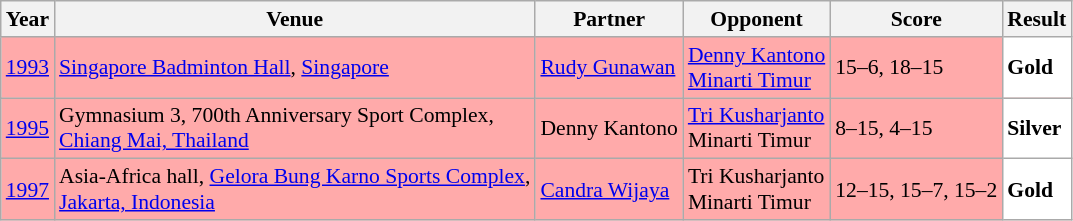<table class="sortable wikitable" style="font-size: 90%;">
<tr>
<th>Year</th>
<th>Venue</th>
<th>Partner</th>
<th>Opponent</th>
<th>Score</th>
<th>Result</th>
</tr>
<tr style="background:#FFAAAA">
<td align="center"><a href='#'>1993</a></td>
<td align="left"><a href='#'>Singapore Badminton Hall</a>, <a href='#'>Singapore</a></td>
<td align="left"> <a href='#'>Rudy Gunawan</a></td>
<td align="left"> <a href='#'>Denny Kantono</a> <br>  <a href='#'>Minarti Timur</a></td>
<td align="left">15–6, 18–15</td>
<td style="text-align:left; background:white"> <strong>Gold</strong></td>
</tr>
<tr style="background:#FFAAAA">
<td align="center"><a href='#'>1995</a></td>
<td align="left">Gymnasium 3, 700th Anniversary Sport Complex,<br> <a href='#'>Chiang Mai, Thailand</a></td>
<td align="left"> Denny Kantono</td>
<td align="left"> <a href='#'>Tri Kusharjanto</a> <br>  Minarti Timur</td>
<td align="left">8–15, 4–15</td>
<td style="text-align:left; background:white"> <strong>Silver</strong></td>
</tr>
<tr style="background:#FFAAAA">
<td align="center"><a href='#'>1997</a></td>
<td align="left">Asia-Africa hall, <a href='#'>Gelora Bung Karno Sports Complex</a>,<br> <a href='#'>Jakarta, Indonesia</a></td>
<td align="left"> <a href='#'>Candra Wijaya</a></td>
<td align="left"> Tri Kusharjanto <br>  Minarti Timur</td>
<td align="left">12–15, 15–7, 15–2</td>
<td style="text-align:left; background:white"> <strong>Gold</strong></td>
</tr>
</table>
